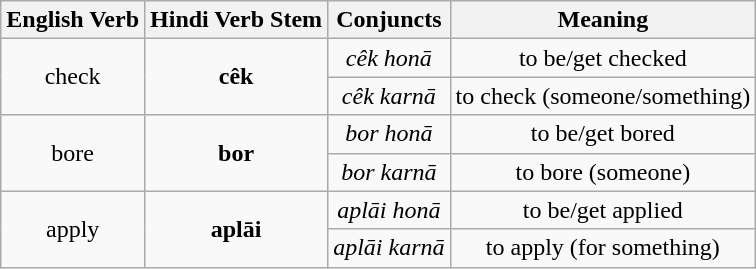<table class="wikitable" style="text-align:center">
<tr>
<th>English Verb</th>
<th>Hindi Verb Stem</th>
<th>Conjuncts</th>
<th>Meaning</th>
</tr>
<tr>
<td rowspan="2">check</td>
<td rowspan="2"><strong>cêk</strong></td>
<td><em>cêk honā</em></td>
<td>to be/get checked</td>
</tr>
<tr>
<td><em>cêk karnā</em></td>
<td>to check (someone/something)</td>
</tr>
<tr>
<td rowspan="2">bore</td>
<td rowspan="2"><strong>bor</strong></td>
<td><em>bor honā</em></td>
<td>to be/get bored</td>
</tr>
<tr>
<td><em>bor karnā</em></td>
<td>to bore (someone)</td>
</tr>
<tr>
<td rowspan="2">apply</td>
<td rowspan="2"><strong>aplāi</strong></td>
<td><em>aplāi honā</em></td>
<td>to be/get applied</td>
</tr>
<tr>
<td><em>aplāi karnā</em></td>
<td>to apply (for something)</td>
</tr>
</table>
